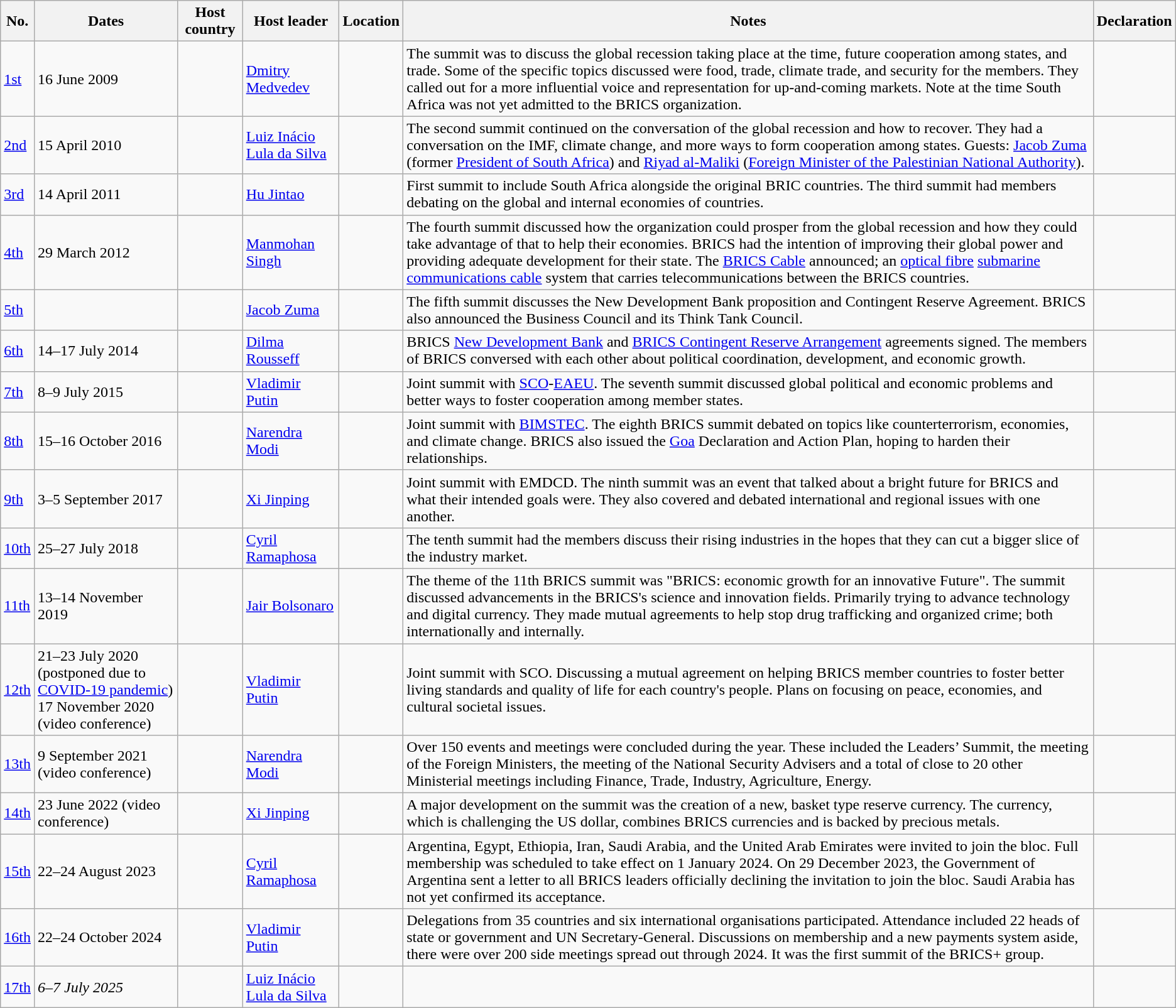<table class="wikitable sortable">
<tr>
<th>No.</th>
<th>Dates</th>
<th>Host country</th>
<th>Host leader</th>
<th>Location</th>
<th>Notes</th>
<th>Declaration</th>
</tr>
<tr>
<td><a href='#'>1st</a></td>
<td>16 June 2009</td>
<td></td>
<td><a href='#'>Dmitry Medvedev</a></td>
<td></td>
<td>The summit was to discuss the global recession taking place at the time, future cooperation among states, and trade. Some of the specific topics discussed were food, trade, climate trade, and security for the members. They called out for a more influential voice and representation for up-and-coming markets. Note at the time South Africa was not yet admitted to the BRICS organization.</td>
<td></td>
</tr>
<tr>
<td><a href='#'>2nd</a></td>
<td>15 April 2010</td>
<td></td>
<td><a href='#'>Luiz Inácio Lula da Silva</a></td>
<td></td>
<td>The second summit continued on the conversation of the global recession and how to recover. They had a conversation on the IMF, climate change, and more ways to form cooperation among states. Guests: <a href='#'>Jacob Zuma</a> (former <a href='#'>President of South Africa</a>) and <a href='#'>Riyad al-Maliki</a> (<a href='#'>Foreign Minister of the Palestinian National Authority</a>).</td>
<td></td>
</tr>
<tr>
<td><a href='#'>3rd</a></td>
<td>14 April 2011</td>
<td></td>
<td><a href='#'>Hu Jintao</a></td>
<td></td>
<td>First summit to include South Africa alongside the original BRIC countries. The third summit had members debating on the global and internal economies of countries.</td>
<td></td>
</tr>
<tr>
<td><a href='#'>4th</a></td>
<td>29 March 2012</td>
<td></td>
<td><a href='#'>Manmohan Singh</a></td>
<td></td>
<td>The fourth summit discussed how the organization could prosper from the global recession and how they could take advantage of that to help their economies. BRICS had the intention of improving their global power and providing adequate development for their state. The <a href='#'>BRICS Cable</a> announced; an <a href='#'>optical fibre</a> <a href='#'>submarine communications cable</a> system that carries telecommunications between the BRICS countries.</td>
<td></td>
</tr>
<tr>
<td><a href='#'>5th</a></td>
<td></td>
<td></td>
<td><a href='#'>Jacob Zuma</a></td>
<td></td>
<td>The fifth summit discusses the New Development Bank proposition and Contingent Reserve Agreement. BRICS also announced the Business Council and its Think Tank Council.</td>
<td></td>
</tr>
<tr>
<td><a href='#'>6th</a></td>
<td>14–17 July 2014</td>
<td></td>
<td><a href='#'>Dilma Rousseff</a></td>
<td></td>
<td>BRICS <a href='#'>New Development Bank</a> and <a href='#'>BRICS Contingent Reserve Arrangement</a> agreements signed. The members of BRICS conversed with each other about political coordination, development, and economic growth.</td>
<td> </td>
</tr>
<tr>
<td><a href='#'>7th</a></td>
<td>8–9 July 2015</td>
<td></td>
<td><a href='#'>Vladimir Putin</a></td>
<td></td>
<td>Joint summit with <a href='#'>SCO</a>-<a href='#'>EAEU</a>. The seventh summit discussed global political and economic problems and better ways to foster cooperation among member states.</td>
<td></td>
</tr>
<tr>
<td><a href='#'>8th</a></td>
<td>15–16 October 2016</td>
<td></td>
<td><a href='#'>Narendra Modi</a></td>
<td></td>
<td>Joint summit with <a href='#'>BIMSTEC</a>. The eighth BRICS summit debated on topics like counterterrorism, economies, and climate change. BRICS also issued the <a href='#'>Goa</a> Declaration and Action Plan, hoping to harden their relationships.</td>
<td></td>
</tr>
<tr>
<td><a href='#'>9th</a></td>
<td>3–5 September 2017</td>
<td></td>
<td><a href='#'>Xi Jinping</a></td>
<td></td>
<td>Joint summit with EMDCD. The ninth summit was an event that talked about a bright future for BRICS and what their intended goals were. They also covered and debated international and regional issues with one another.</td>
<td></td>
</tr>
<tr>
<td><a href='#'>10th</a></td>
<td>25–27 July 2018</td>
<td></td>
<td><a href='#'>Cyril Ramaphosa</a></td>
<td></td>
<td>The tenth summit had the members discuss their rising industries in the hopes that they can cut a bigger slice of the industry market.</td>
<td></td>
</tr>
<tr>
<td><a href='#'>11th</a></td>
<td>13–14 November 2019</td>
<td></td>
<td><a href='#'>Jair Bolsonaro</a></td>
<td></td>
<td>The theme of the 11th BRICS summit was "BRICS: economic growth for an innovative Future". The summit discussed advancements in the BRICS's science and innovation fields. Primarily trying to advance technology and digital currency. They made mutual agreements to help stop drug trafficking and organized crime; both internationally and internally.</td>
<td></td>
</tr>
<tr>
<td><a href='#'>12th</a></td>
<td>21–23 July 2020 (postponed due to <a href='#'>COVID-19 pandemic</a>)<br> 17 November 2020 (video conference)</td>
<td></td>
<td><a href='#'>Vladimir Putin</a></td>
<td></td>
<td>Joint summit with SCO. Discussing a mutual agreement on helping BRICS member countries to foster better living standards and quality of life for each country's people. Plans on focusing on peace, economies, and cultural societal issues.</td>
<td></td>
</tr>
<tr>
<td><a href='#'>13th</a></td>
<td>9 September 2021 (video conference)</td>
<td></td>
<td><a href='#'>Narendra Modi</a></td>
<td></td>
<td>Over 150 events and meetings were concluded during the year. These included the Leaders’ Summit, the meeting of the Foreign Ministers, the meeting of the National Security Advisers and a total of close to 20 other Ministerial meetings including Finance, Trade, Industry, Agriculture, Energy.</td>
<td></td>
</tr>
<tr>
<td><a href='#'>14th</a></td>
<td>23 June 2022 (video conference)</td>
<td></td>
<td><a href='#'>Xi Jinping</a></td>
<td></td>
<td>A major development on the summit was the creation of a new, basket type reserve currency. The currency, which is challenging the US dollar, combines BRICS currencies and is backed by precious metals.</td>
<td></td>
</tr>
<tr>
<td><a href='#'>15th</a></td>
<td>22–24 August 2023</td>
<td></td>
<td><a href='#'>Cyril Ramaphosa</a></td>
<td></td>
<td>Argentina, Egypt, Ethiopia, Iran, Saudi Arabia, and the United Arab Emirates were invited to join the bloc. Full membership was scheduled to take effect on 1 January 2024. On 29 December 2023, the Government of Argentina sent a letter to all BRICS leaders officially declining the invitation to join the bloc. Saudi Arabia has not yet confirmed its acceptance.</td>
<td></td>
</tr>
<tr>
<td><a href='#'>16th</a></td>
<td>22–24 October 2024</td>
<td></td>
<td><a href='#'>Vladimir Putin</a></td>
<td></td>
<td> Delegations from 35 countries and six international organisations participated. Attendance included 22 heads of state or government and UN Secretary-General. Discussions on membership and a new payments system aside, there were over 200 side meetings spread out through 2024. It was the first summit of the BRICS+ group.</td>
<td></td>
</tr>
<tr>
<td><a href='#'>17th</a></td>
<td><em>6–7 July 2025</em></td>
<td></td>
<td><a href='#'>Luiz Inácio Lula da Silva</a></td>
<td></td>
<td></td>
<td></td>
</tr>
</table>
